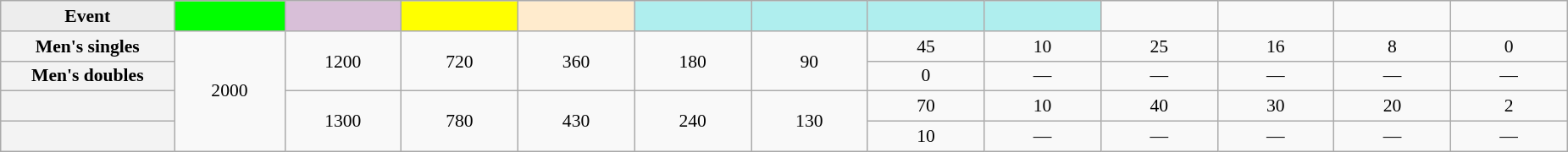<table class="wikitable" style="font-size:90%;text-align:center">
<tr>
<td style="width:130px; background:#ededed;"><strong>Event</strong></td>
<td style="width:80px; background:lime;"><strong></strong></td>
<td style="width:85px; background:thistle;"></td>
<td style="width:85px; background:#ff0;"></td>
<td style="width:85px; background:#ffebcd;"></td>
<td style="width:85px; background:#afeeee;"></td>
<td style="width:85px; background:#afeeee;"></td>
<td style="width:85px; background:#afeeee;"></td>
<td style="width:85px; background:#afeeee;"></td>
<td style="width:85px;"></td>
<td style="width:85px;"></td>
<td style="width:85px;"></td>
<td style="width:85px;"></td>
</tr>
<tr>
<th style="background:#f3f3f3;">Men's singles</th>
<td rowspan="4">2000</td>
<td rowspan="2">1200</td>
<td rowspan="2">720</td>
<td rowspan="2">360</td>
<td rowspan="2">180</td>
<td rowspan="2">90</td>
<td>45</td>
<td>10</td>
<td>25</td>
<td>16</td>
<td>8</td>
<td>0</td>
</tr>
<tr>
<th style="background:#f3f3f3;">Men's doubles</th>
<td>0</td>
<td>—</td>
<td>—</td>
<td>—</td>
<td>—</td>
<td>—</td>
</tr>
<tr>
<th style="background:#f3f3f3;"></th>
<td rowspan="2">1300</td>
<td rowspan="2">780</td>
<td rowspan="2">430</td>
<td rowspan="2">240</td>
<td rowspan="2">130</td>
<td>70</td>
<td>10</td>
<td>40</td>
<td>30</td>
<td>20</td>
<td>2</td>
</tr>
<tr>
<th style="background:#f3f3f3;"></th>
<td>10</td>
<td>—</td>
<td>—</td>
<td>—</td>
<td>—</td>
<td>—</td>
</tr>
</table>
